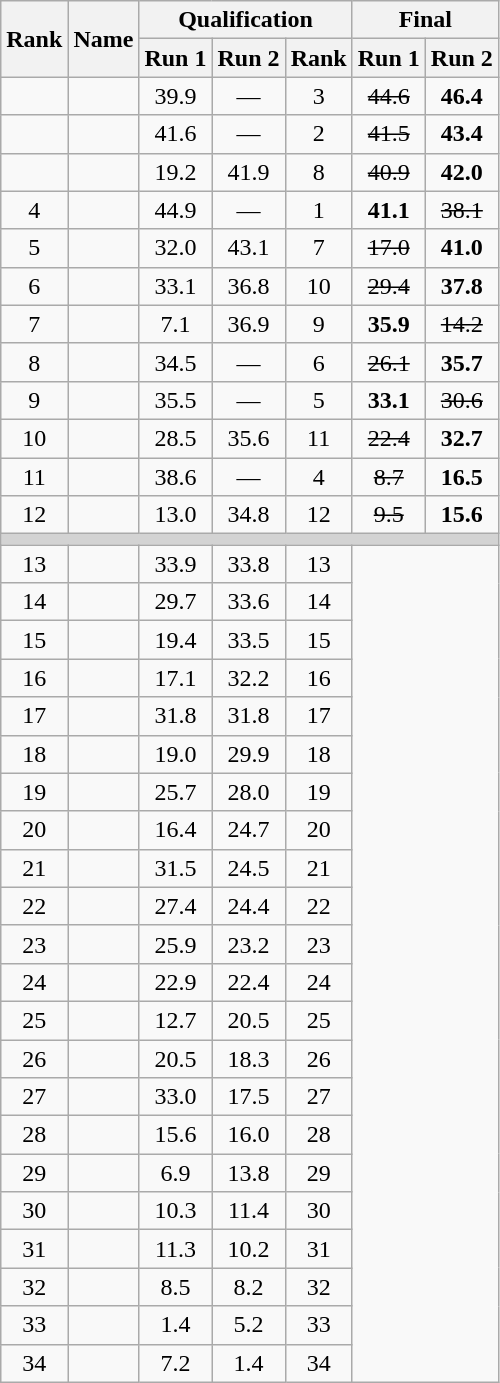<table class="wikitable" style="text-align:center">
<tr>
<th rowspan="2">Rank</th>
<th rowspan="2">Name</th>
<th colspan="3">Qualification</th>
<th colspan="2">Final</th>
</tr>
<tr>
<th>Run 1</th>
<th>Run 2</th>
<th>Rank</th>
<th>Run 1</th>
<th>Run 2</th>
</tr>
<tr>
<td></td>
<td align=left></td>
<td>39.9</td>
<td>—</td>
<td>3</td>
<td><s>44.6</s></td>
<td><strong>46.4</strong></td>
</tr>
<tr>
<td></td>
<td align=left></td>
<td>41.6</td>
<td>—</td>
<td>2</td>
<td><s>41.5</s></td>
<td><strong>43.4</strong></td>
</tr>
<tr>
<td></td>
<td align=left></td>
<td>19.2</td>
<td>41.9</td>
<td>8</td>
<td><s>40.9</s></td>
<td><strong>42.0</strong></td>
</tr>
<tr>
<td>4</td>
<td align=left></td>
<td>44.9</td>
<td>—</td>
<td>1</td>
<td><strong>41.1</strong></td>
<td><s>38.1</s></td>
</tr>
<tr>
<td>5</td>
<td align=left></td>
<td>32.0</td>
<td>43.1</td>
<td>7</td>
<td><s>17.0</s></td>
<td><strong>41.0</strong></td>
</tr>
<tr>
<td>6</td>
<td align=left></td>
<td>33.1</td>
<td>36.8</td>
<td>10</td>
<td><s>29.4</s></td>
<td><strong>37.8</strong></td>
</tr>
<tr>
<td>7</td>
<td align=left></td>
<td>7.1</td>
<td>36.9</td>
<td>9</td>
<td><strong>35.9</strong></td>
<td><s>14.2</s></td>
</tr>
<tr>
<td>8</td>
<td align=left></td>
<td>34.5</td>
<td>—</td>
<td>6</td>
<td><s>26.1</s></td>
<td><strong>35.7</strong></td>
</tr>
<tr>
<td>9</td>
<td align=left></td>
<td>35.5</td>
<td>—</td>
<td>5</td>
<td><strong>33.1</strong></td>
<td><s>30.6</s></td>
</tr>
<tr>
<td>10</td>
<td align=left></td>
<td>28.5</td>
<td>35.6</td>
<td>11</td>
<td><s>22.4</s></td>
<td><strong>32.7</strong></td>
</tr>
<tr>
<td>11</td>
<td align=left></td>
<td>38.6</td>
<td>—</td>
<td>4</td>
<td><s>8.7</s></td>
<td><strong>16.5</strong></td>
</tr>
<tr>
<td>12</td>
<td align=left></td>
<td>13.0</td>
<td>34.8</td>
<td>12</td>
<td><s>9.5</s></td>
<td><strong>15.6</strong></td>
</tr>
<tr>
<td colspan=7 bgcolor=lightgray></td>
</tr>
<tr>
<td>13</td>
<td align=left></td>
<td>33.9</td>
<td>33.8</td>
<td>13</td>
<td rowspan="22" colspan="2"></td>
</tr>
<tr>
<td>14</td>
<td align=left></td>
<td>29.7</td>
<td>33.6</td>
<td>14</td>
</tr>
<tr>
<td>15</td>
<td align=left></td>
<td>19.4</td>
<td>33.5</td>
<td>15</td>
</tr>
<tr>
<td>16</td>
<td align=left></td>
<td>17.1</td>
<td>32.2</td>
<td>16</td>
</tr>
<tr>
<td>17</td>
<td align=left></td>
<td>31.8</td>
<td>31.8</td>
<td>17</td>
</tr>
<tr>
<td>18</td>
<td align=left></td>
<td>19.0</td>
<td>29.9</td>
<td>18</td>
</tr>
<tr>
<td>19</td>
<td align=left></td>
<td>25.7</td>
<td>28.0</td>
<td>19</td>
</tr>
<tr>
<td>20</td>
<td align=left></td>
<td>16.4</td>
<td>24.7</td>
<td>20</td>
</tr>
<tr>
<td>21</td>
<td align=left></td>
<td>31.5</td>
<td>24.5</td>
<td>21</td>
</tr>
<tr>
<td>22</td>
<td align=left></td>
<td>27.4</td>
<td>24.4</td>
<td>22</td>
</tr>
<tr>
<td>23</td>
<td align=left></td>
<td>25.9</td>
<td>23.2</td>
<td>23</td>
</tr>
<tr>
<td>24</td>
<td align=left></td>
<td>22.9</td>
<td>22.4</td>
<td>24</td>
</tr>
<tr>
<td>25</td>
<td align=left></td>
<td>12.7</td>
<td>20.5</td>
<td>25</td>
</tr>
<tr>
<td>26</td>
<td align=left></td>
<td>20.5</td>
<td>18.3</td>
<td>26</td>
</tr>
<tr>
<td>27</td>
<td align=left></td>
<td>33.0</td>
<td>17.5</td>
<td>27</td>
</tr>
<tr>
<td>28</td>
<td align=left></td>
<td>15.6</td>
<td>16.0</td>
<td>28</td>
</tr>
<tr>
<td>29</td>
<td align=left></td>
<td>6.9</td>
<td>13.8</td>
<td>29</td>
</tr>
<tr>
<td>30</td>
<td align=left></td>
<td>10.3</td>
<td>11.4</td>
<td>30</td>
</tr>
<tr>
<td>31</td>
<td align=left></td>
<td>11.3</td>
<td>10.2</td>
<td>31</td>
</tr>
<tr>
<td>32</td>
<td align=left></td>
<td>8.5</td>
<td>8.2</td>
<td>32</td>
</tr>
<tr>
<td>33</td>
<td align=left></td>
<td>1.4</td>
<td>5.2</td>
<td>33</td>
</tr>
<tr>
<td>34</td>
<td align=left></td>
<td>7.2</td>
<td>1.4</td>
<td>34</td>
</tr>
</table>
